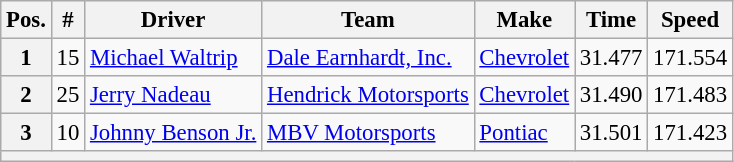<table class="wikitable" style="font-size:95%">
<tr>
<th>Pos.</th>
<th>#</th>
<th>Driver</th>
<th>Team</th>
<th>Make</th>
<th>Time</th>
<th>Speed</th>
</tr>
<tr>
<th>1</th>
<td>15</td>
<td><a href='#'>Michael Waltrip</a></td>
<td><a href='#'>Dale Earnhardt, Inc.</a></td>
<td><a href='#'>Chevrolet</a></td>
<td>31.477</td>
<td>171.554</td>
</tr>
<tr>
<th>2</th>
<td>25</td>
<td><a href='#'>Jerry Nadeau</a></td>
<td><a href='#'>Hendrick Motorsports</a></td>
<td><a href='#'>Chevrolet</a></td>
<td>31.490</td>
<td>171.483</td>
</tr>
<tr>
<th>3</th>
<td>10</td>
<td><a href='#'>Johnny Benson Jr.</a></td>
<td><a href='#'>MBV Motorsports</a></td>
<td><a href='#'>Pontiac</a></td>
<td>31.501</td>
<td>171.423</td>
</tr>
<tr>
<th colspan="7"></th>
</tr>
</table>
